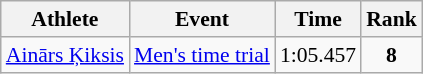<table class=wikitable style="font-size:90%">
<tr>
<th>Athlete</th>
<th>Event</th>
<th>Time</th>
<th>Rank</th>
</tr>
<tr align=center>
<td align=left><a href='#'>Ainārs Ķiksis</a></td>
<td align=left><a href='#'>Men's time trial</a></td>
<td>1:05.457</td>
<td><strong>8</strong></td>
</tr>
</table>
